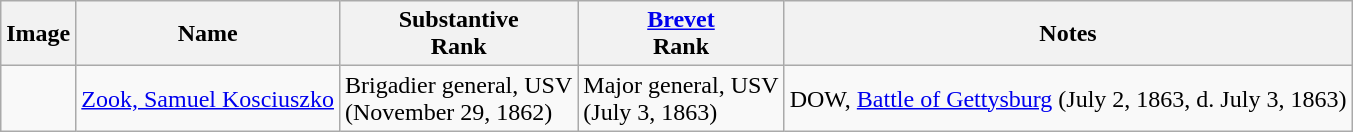<table class="wikitable sortable">
<tr>
<th class="unsortable">Image</th>
<th>Name</th>
<th>Substantive<br>Rank</th>
<th><a href='#'>Brevet</a><br>Rank</th>
<th class="unsortable">Notes</th>
</tr>
<tr>
<td></td>
<td><a href='#'>Zook, Samuel Kosciuszko</a></td>
<td>Brigadier general, USV<br>(November 29, 1862)</td>
<td>Major general, USV<br>(July 3, 1863)</td>
<td>DOW, <a href='#'>Battle of Gettysburg</a> (July 2, 1863, d. July 3, 1863)</td>
</tr>
</table>
